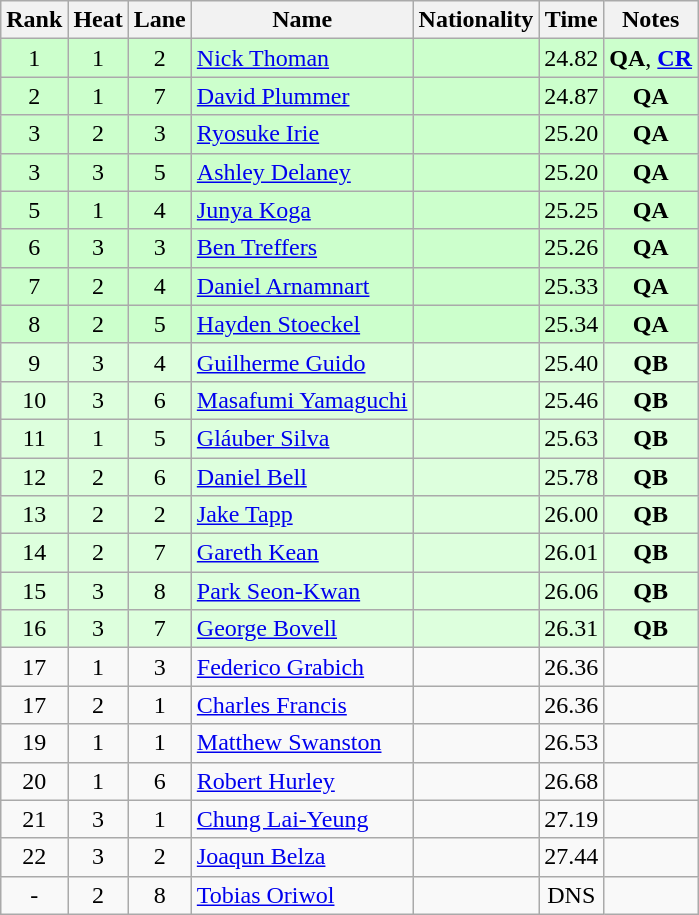<table class="wikitable sortable" style="text-align:center">
<tr>
<th>Rank</th>
<th>Heat</th>
<th>Lane</th>
<th>Name</th>
<th>Nationality</th>
<th>Time</th>
<th>Notes</th>
</tr>
<tr bgcolor=ccffcc>
<td>1</td>
<td>1</td>
<td>2</td>
<td align=left><a href='#'>Nick Thoman</a></td>
<td align=left></td>
<td>24.82</td>
<td><strong>QA</strong>, <strong><a href='#'>CR</a></strong></td>
</tr>
<tr bgcolor=ccffcc>
<td>2</td>
<td>1</td>
<td>7</td>
<td align=left><a href='#'>David Plummer</a></td>
<td align=left></td>
<td>24.87</td>
<td><strong>QA</strong></td>
</tr>
<tr bgcolor=ccffcc>
<td>3</td>
<td>2</td>
<td>3</td>
<td align=left><a href='#'>Ryosuke Irie</a></td>
<td align=left></td>
<td>25.20</td>
<td><strong>QA</strong></td>
</tr>
<tr bgcolor=ccffcc>
<td>3</td>
<td>3</td>
<td>5</td>
<td align=left><a href='#'>Ashley Delaney</a></td>
<td align=left></td>
<td>25.20</td>
<td><strong>QA</strong></td>
</tr>
<tr bgcolor=ccffcc>
<td>5</td>
<td>1</td>
<td>4</td>
<td align=left><a href='#'>Junya Koga</a></td>
<td align=left></td>
<td>25.25</td>
<td><strong>QA</strong></td>
</tr>
<tr bgcolor=ccffcc>
<td>6</td>
<td>3</td>
<td>3</td>
<td align=left><a href='#'>Ben Treffers</a></td>
<td align=left></td>
<td>25.26</td>
<td><strong>QA</strong></td>
</tr>
<tr bgcolor=ccffcc>
<td>7</td>
<td>2</td>
<td>4</td>
<td align=left><a href='#'>Daniel Arnamnart</a></td>
<td align=left></td>
<td>25.33</td>
<td><strong>QA</strong></td>
</tr>
<tr bgcolor=ccffcc>
<td>8</td>
<td>2</td>
<td>5</td>
<td align=left><a href='#'>Hayden Stoeckel</a></td>
<td align=left></td>
<td>25.34</td>
<td><strong>QA</strong></td>
</tr>
<tr bgcolor=ddffdd>
<td>9</td>
<td>3</td>
<td>4</td>
<td align=left><a href='#'>Guilherme Guido</a></td>
<td align=left></td>
<td>25.40</td>
<td><strong>QB</strong></td>
</tr>
<tr bgcolor=ddffdd>
<td>10</td>
<td>3</td>
<td>6</td>
<td align=left><a href='#'>Masafumi Yamaguchi</a></td>
<td align=left></td>
<td>25.46</td>
<td><strong>QB</strong></td>
</tr>
<tr bgcolor=ddffdd>
<td>11</td>
<td>1</td>
<td>5</td>
<td align=left><a href='#'>Gláuber Silva</a></td>
<td align=left></td>
<td>25.63</td>
<td><strong>QB</strong></td>
</tr>
<tr bgcolor=ddffdd>
<td>12</td>
<td>2</td>
<td>6</td>
<td align=left><a href='#'>Daniel Bell</a></td>
<td align=left></td>
<td>25.78</td>
<td><strong>QB</strong></td>
</tr>
<tr bgcolor=ddffdd>
<td>13</td>
<td>2</td>
<td>2</td>
<td align=left><a href='#'>Jake Tapp</a></td>
<td align=left></td>
<td>26.00</td>
<td><strong>QB</strong></td>
</tr>
<tr bgcolor=ddffdd>
<td>14</td>
<td>2</td>
<td>7</td>
<td align=left><a href='#'>Gareth Kean</a></td>
<td align=left></td>
<td>26.01</td>
<td><strong>QB</strong></td>
</tr>
<tr bgcolor=ddffdd>
<td>15</td>
<td>3</td>
<td>8</td>
<td align=left><a href='#'>Park Seon-Kwan</a></td>
<td align=left></td>
<td>26.06</td>
<td><strong>QB</strong></td>
</tr>
<tr bgcolor=ddffdd>
<td>16</td>
<td>3</td>
<td>7</td>
<td align=left><a href='#'>George Bovell</a></td>
<td align=left></td>
<td>26.31</td>
<td><strong>QB</strong></td>
</tr>
<tr>
<td>17</td>
<td>1</td>
<td>3</td>
<td align=left><a href='#'>Federico Grabich</a></td>
<td align=left></td>
<td>26.36</td>
<td></td>
</tr>
<tr>
<td>17</td>
<td>2</td>
<td>1</td>
<td align=left><a href='#'>Charles Francis</a></td>
<td align=left></td>
<td>26.36</td>
<td></td>
</tr>
<tr>
<td>19</td>
<td>1</td>
<td>1</td>
<td align=left><a href='#'>Matthew Swanston</a></td>
<td align=left></td>
<td>26.53</td>
<td></td>
</tr>
<tr>
<td>20</td>
<td>1</td>
<td>6</td>
<td align=left><a href='#'>Robert Hurley</a></td>
<td align=left></td>
<td>26.68</td>
<td></td>
</tr>
<tr>
<td>21</td>
<td>3</td>
<td>1</td>
<td align=left><a href='#'>Chung Lai-Yeung</a></td>
<td align=left></td>
<td>27.19</td>
<td></td>
</tr>
<tr>
<td>22</td>
<td>3</td>
<td>2</td>
<td align=left><a href='#'>Joaqun Belza</a></td>
<td align=left></td>
<td>27.44</td>
<td></td>
</tr>
<tr>
<td>-</td>
<td>2</td>
<td>8</td>
<td align=left><a href='#'>Tobias Oriwol</a></td>
<td align=left></td>
<td>DNS</td>
<td></td>
</tr>
</table>
